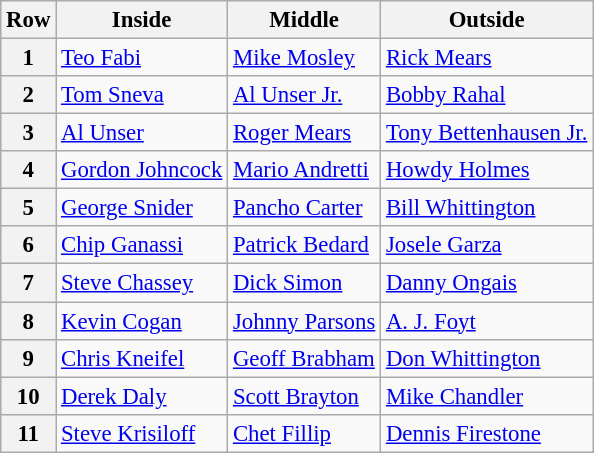<table class="wikitable" style="font-size: 95%;">
<tr>
<th>Row</th>
<th>Inside</th>
<th>Middle</th>
<th>Outside</th>
</tr>
<tr>
<th>1</th>
<td> <a href='#'>Teo Fabi</a> <strong></strong></td>
<td> <a href='#'>Mike Mosley</a></td>
<td> <a href='#'>Rick Mears</a> <strong></strong></td>
</tr>
<tr>
<th>2</th>
<td> <a href='#'>Tom Sneva</a></td>
<td> <a href='#'>Al Unser Jr.</a> <strong></strong></td>
<td> <a href='#'>Bobby Rahal</a></td>
</tr>
<tr>
<th>3</th>
<td> <a href='#'>Al Unser</a> <strong></strong></td>
<td> <a href='#'>Roger Mears</a></td>
<td> <a href='#'>Tony Bettenhausen Jr.</a></td>
</tr>
<tr>
<th>4</th>
<td> <a href='#'>Gordon Johncock</a> <strong></strong></td>
<td> <a href='#'>Mario Andretti</a> <strong></strong></td>
<td> <a href='#'>Howdy Holmes</a></td>
</tr>
<tr>
<th>5</th>
<td> <a href='#'>George Snider</a></td>
<td> <a href='#'>Pancho Carter</a></td>
<td> <a href='#'>Bill Whittington</a></td>
</tr>
<tr>
<th>6</th>
<td> <a href='#'>Chip Ganassi</a></td>
<td> <a href='#'>Patrick Bedard</a> <strong></strong></td>
<td> <a href='#'>Josele Garza</a></td>
</tr>
<tr>
<th>7</th>
<td> <a href='#'>Steve Chassey</a> <strong></strong></td>
<td> <a href='#'>Dick Simon</a></td>
<td> <a href='#'>Danny Ongais</a></td>
</tr>
<tr>
<th>8</th>
<td> <a href='#'>Kevin Cogan</a></td>
<td> <a href='#'>Johnny Parsons</a></td>
<td> <a href='#'>A. J. Foyt</a> <strong></strong></td>
</tr>
<tr>
<th>9</th>
<td> <a href='#'>Chris Kneifel</a> <strong></strong></td>
<td> <a href='#'>Geoff Brabham</a></td>
<td> <a href='#'>Don Whittington</a></td>
</tr>
<tr>
<th>10</th>
<td> <a href='#'>Derek Daly</a> <strong></strong></td>
<td> <a href='#'>Scott Brayton</a></td>
<td> <a href='#'>Mike Chandler</a></td>
</tr>
<tr>
<th>11</th>
<td> <a href='#'>Steve Krisiloff</a></td>
<td> <a href='#'>Chet Fillip</a></td>
<td> <a href='#'>Dennis Firestone</a></td>
</tr>
</table>
